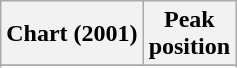<table class="wikitable sortable plainrowheaders" style="text-align:center">
<tr>
<th align="center">Chart (2001)</th>
<th align="center">Peak<br>position</th>
</tr>
<tr>
</tr>
<tr>
</tr>
<tr>
</tr>
<tr>
</tr>
<tr>
</tr>
</table>
